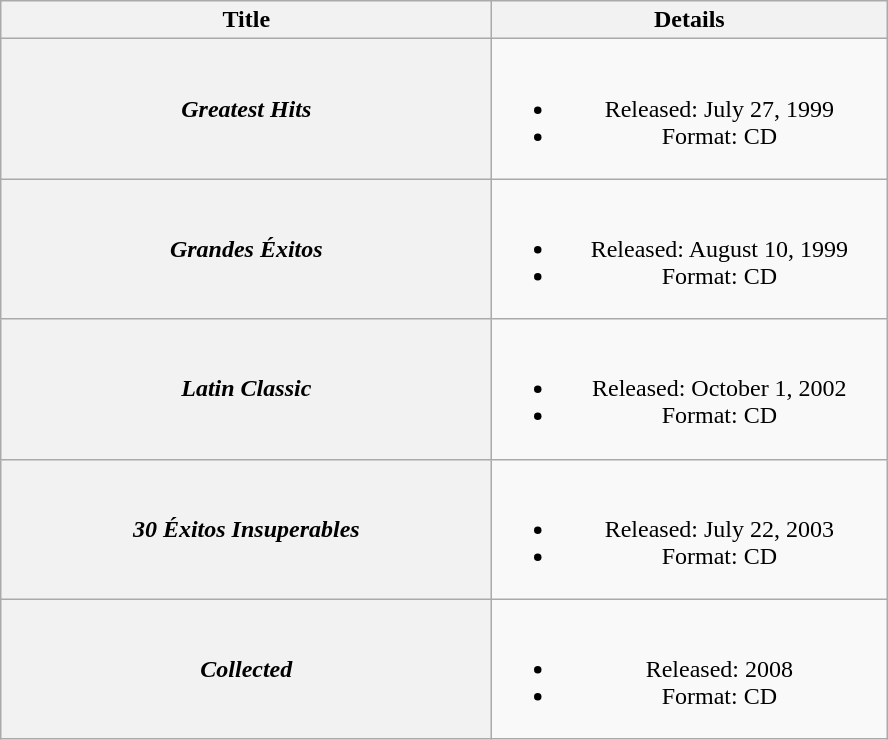<table class="wikitable plainrowheaders" style="text-align:center;" border="1">
<tr>
<th scope="col" style="width:20em;">Title</th>
<th scope="col" style="width:16em;">Details</th>
</tr>
<tr>
<th scope="row"><em>Greatest Hits</em></th>
<td><br><ul><li>Released: July 27, 1999</li><li>Format: CD</li></ul></td>
</tr>
<tr>
<th scope="row"><em>Grandes Éxitos</em></th>
<td><br><ul><li>Released: August 10, 1999</li><li>Format: CD</li></ul></td>
</tr>
<tr>
<th scope="row"><em>Latin Classic</em></th>
<td><br><ul><li>Released: October 1, 2002</li><li>Format: CD</li></ul></td>
</tr>
<tr>
<th scope="row"><em>30 Éxitos Insuperables</em></th>
<td><br><ul><li>Released: July 22, 2003</li><li>Format: CD</li></ul></td>
</tr>
<tr>
<th scope="row"><em>Collected</em></th>
<td><br><ul><li>Released: 2008</li><li>Format: CD</li></ul></td>
</tr>
</table>
